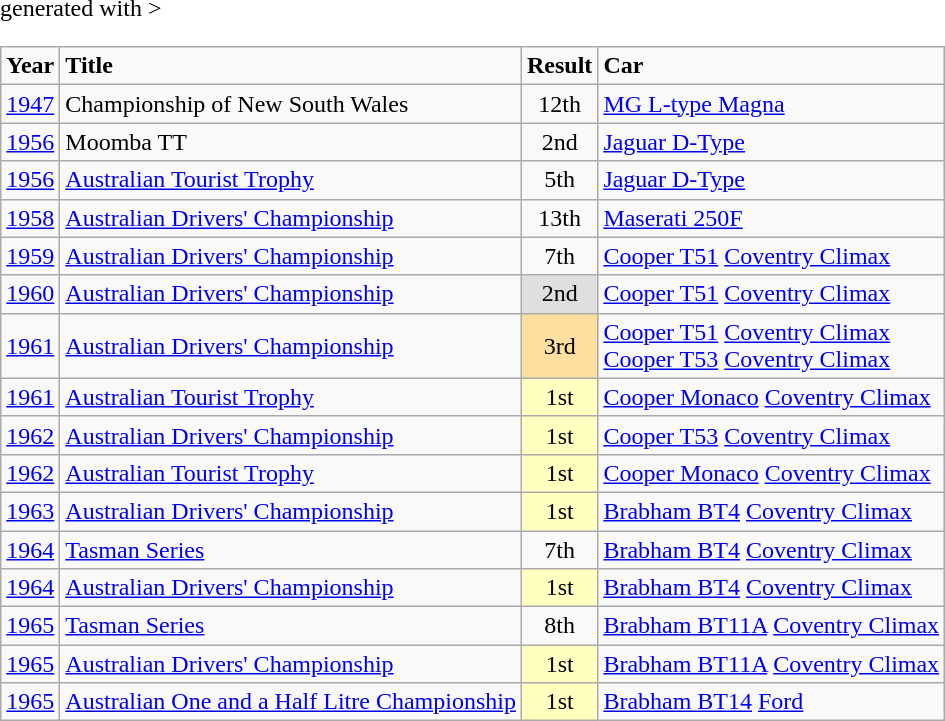<table class="wikitable" <hiddentext>generated with >
<tr style="font-weight:bold">
<td height="14">Year</td>
<td>Title</td>
<td align="center">Result</td>
<td>Car</td>
</tr>
<tr>
<td height="14"><a href='#'>1947</a></td>
<td>Championship of New South Wales</td>
<td align="center">12th</td>
<td><a href='#'>MG L-type Magna</a></td>
</tr>
<tr>
<td height="14"><a href='#'>1956</a></td>
<td>Moomba TT</td>
<td align="center">2nd</td>
<td><a href='#'>Jaguar D-Type</a></td>
</tr>
<tr>
<td height="14"><a href='#'>1956</a></td>
<td><a href='#'>Australian Tourist Trophy</a></td>
<td align="center">5th</td>
<td><a href='#'>Jaguar D-Type</a></td>
</tr>
<tr>
<td height="14"><a href='#'>1958</a></td>
<td><a href='#'>Australian Drivers' Championship</a></td>
<td align="center">13th</td>
<td><a href='#'>Maserati 250F</a></td>
</tr>
<tr>
<td height="14"><a href='#'>1959</a></td>
<td><a href='#'>Australian Drivers' Championship</a></td>
<td align="center">7th</td>
<td><a href='#'>Cooper T51</a> <a href='#'>Coventry Climax</a></td>
</tr>
<tr>
<td height="14"><a href='#'>1960</a></td>
<td><a href='#'>Australian Drivers' Championship</a></td>
<td align="center" style="background:#dfdfdf;">2nd</td>
<td><a href='#'>Cooper T51</a> <a href='#'>Coventry Climax</a></td>
</tr>
<tr>
<td height="14"><a href='#'>1961</a></td>
<td><a href='#'>Australian Drivers' Championship</a></td>
<td align="center" style="background:#ffdf9f;">3rd</td>
<td><a href='#'>Cooper T51</a> <a href='#'>Coventry Climax</a><br><a href='#'>Cooper T53</a> <a href='#'>Coventry Climax</a></td>
</tr>
<tr>
<td height="14"><a href='#'>1961</a></td>
<td><a href='#'>Australian Tourist Trophy</a></td>
<td align="center" style="background:#ffffbf;">1st</td>
<td><a href='#'>Cooper Monaco</a> <a href='#'>Coventry Climax</a></td>
</tr>
<tr>
<td height="14"><a href='#'>1962</a></td>
<td><a href='#'>Australian Drivers' Championship</a></td>
<td align="center" style="background:#ffffbf;">1st</td>
<td><a href='#'>Cooper T53</a> <a href='#'>Coventry Climax</a></td>
</tr>
<tr>
<td height="14"><a href='#'>1962</a></td>
<td><a href='#'>Australian Tourist Trophy</a></td>
<td align="center" style="background:#ffffbf;">1st</td>
<td><a href='#'>Cooper Monaco</a> <a href='#'>Coventry Climax</a></td>
</tr>
<tr>
<td height="14"><a href='#'>1963</a></td>
<td><a href='#'>Australian Drivers' Championship</a></td>
<td align="center" style="background:#ffffbf;">1st</td>
<td><a href='#'>Brabham BT4</a> <a href='#'>Coventry Climax</a></td>
</tr>
<tr>
<td height="14"><a href='#'>1964</a></td>
<td><a href='#'>Tasman Series</a></td>
<td align="center">7th</td>
<td><a href='#'>Brabham BT4</a> <a href='#'>Coventry Climax</a></td>
</tr>
<tr>
<td height="14"><a href='#'>1964</a></td>
<td><a href='#'>Australian Drivers' Championship</a></td>
<td align="center" style="background:#ffffbf;">1st</td>
<td><a href='#'>Brabham BT4</a> <a href='#'>Coventry Climax</a></td>
</tr>
<tr>
<td height="14"><a href='#'>1965</a></td>
<td><a href='#'>Tasman Series</a></td>
<td align="center">8th</td>
<td><a href='#'>Brabham BT11A</a> <a href='#'>Coventry Climax</a></td>
</tr>
<tr>
<td height="14"><a href='#'>1965</a></td>
<td><a href='#'>Australian Drivers' Championship</a></td>
<td align="center" style="background:#ffffbf;">1st</td>
<td><a href='#'>Brabham BT11A</a> <a href='#'>Coventry Climax</a></td>
</tr>
<tr>
<td height="14"><a href='#'>1965</a></td>
<td><a href='#'>Australian One and a Half Litre Championship</a></td>
<td align="center" style="background:#ffffbf;">1st</td>
<td><a href='#'>Brabham BT14</a> <a href='#'>Ford</a></td>
</tr>
</table>
